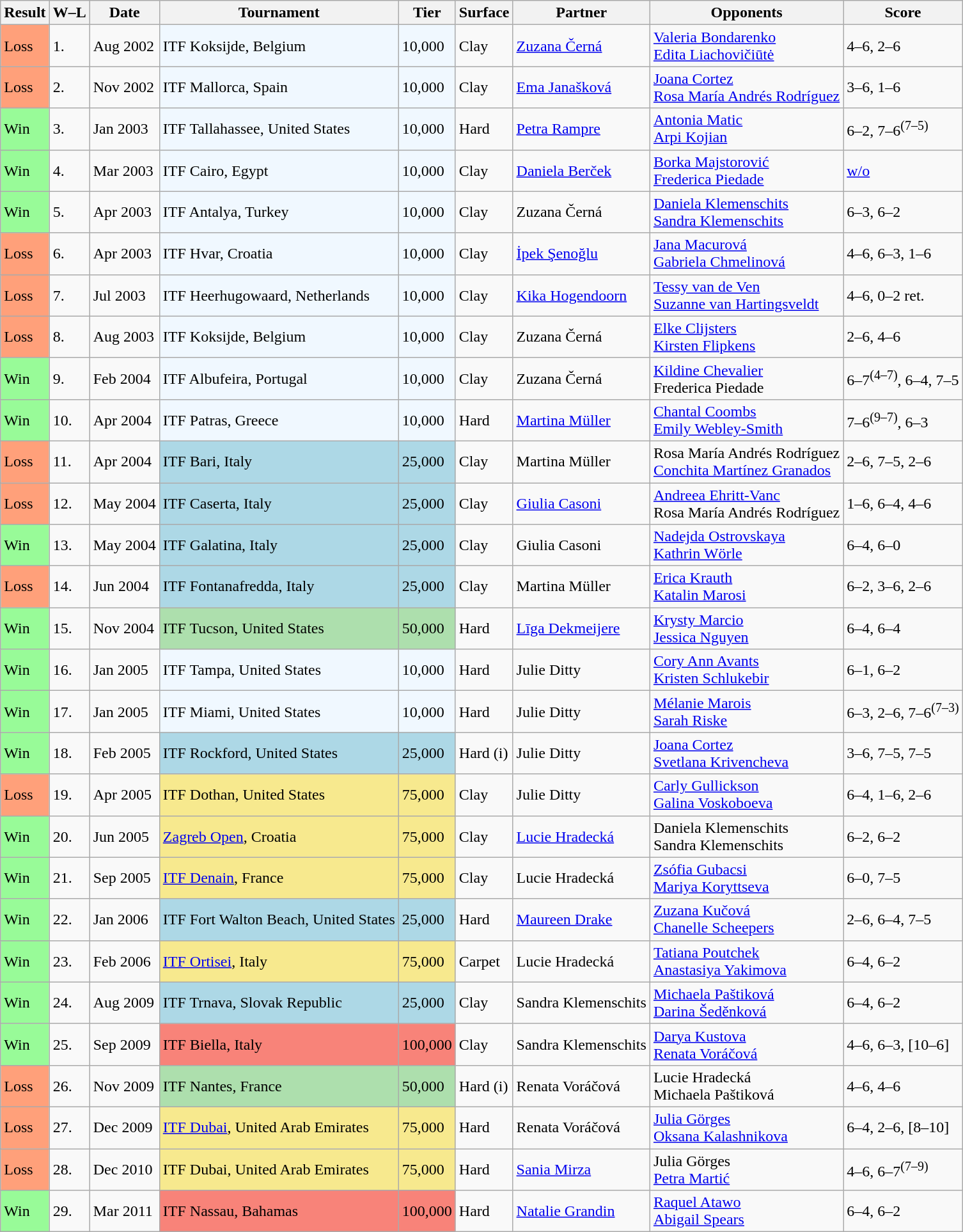<table class="sortable wikitable">
<tr>
<th>Result</th>
<th class="sunsortable">W–L</th>
<th>Date</th>
<th>Tournament</th>
<th>Tier</th>
<th>Surface</th>
<th>Partner</th>
<th>Opponents</th>
<th class="sunsortable">Score</th>
</tr>
<tr>
<td style="background:#ffa07a;">Loss</td>
<td>1.</td>
<td>Aug 2002</td>
<td style="background:#f0f8ff">ITF Koksijde, Belgium</td>
<td style="background:#f0f8ff">10,000</td>
<td>Clay</td>
<td> <a href='#'>Zuzana Černá</a></td>
<td> <a href='#'>Valeria Bondarenko</a> <br>  <a href='#'>Edita Liachovičiūtė</a></td>
<td>4–6, 2–6</td>
</tr>
<tr>
<td style="background:#ffa07a;">Loss</td>
<td>2.</td>
<td>Nov 2002</td>
<td style="background:#f0f8ff">ITF Mallorca, Spain</td>
<td style="background:#f0f8ff">10,000</td>
<td>Clay</td>
<td> <a href='#'>Ema Janašková</a></td>
<td> <a href='#'>Joana Cortez</a> <br>  <a href='#'>Rosa María Andrés Rodríguez</a></td>
<td>3–6, 1–6</td>
</tr>
<tr>
<td bgcolor="98FB98">Win</td>
<td>3.</td>
<td>Jan 2003</td>
<td style="background:#f0f8ff">ITF Tallahassee, United States</td>
<td style="background:#f0f8ff">10,000</td>
<td>Hard</td>
<td> <a href='#'>Petra Rampre</a></td>
<td> <a href='#'>Antonia Matic</a> <br>  <a href='#'>Arpi Kojian</a></td>
<td>6–2, 7–6<sup>(7–5)</sup></td>
</tr>
<tr>
<td style="background:#98fb98;">Win</td>
<td>4.</td>
<td>Mar 2003</td>
<td style="background:#f0f8ff">ITF Cairo, Egypt</td>
<td style="background:#f0f8ff">10,000</td>
<td>Clay</td>
<td> <a href='#'>Daniela Berček</a></td>
<td> <a href='#'>Borka Majstorović</a> <br>  <a href='#'>Frederica Piedade</a></td>
<td><a href='#'>w/o</a></td>
</tr>
<tr>
<td style="background:#98fb98;">Win</td>
<td>5.</td>
<td>Apr 2003</td>
<td style="background:#f0f8ff">ITF Antalya, Turkey</td>
<td style="background:#f0f8ff">10,000</td>
<td>Clay</td>
<td> Zuzana Černá</td>
<td> <a href='#'>Daniela Klemenschits</a> <br>  <a href='#'>Sandra Klemenschits</a></td>
<td>6–3, 6–2</td>
</tr>
<tr>
<td style="background:#ffa07a;">Loss</td>
<td>6.</td>
<td>Apr 2003</td>
<td style="background:#f0f8ff">ITF Hvar, Croatia</td>
<td style="background:#f0f8ff">10,000</td>
<td>Clay</td>
<td> <a href='#'>İpek Şenoğlu</a></td>
<td> <a href='#'>Jana Macurová</a> <br>  <a href='#'>Gabriela Chmelinová</a></td>
<td>4–6, 6–3, 1–6</td>
</tr>
<tr>
<td style="background:#ffa07a;">Loss</td>
<td>7.</td>
<td>Jul 2003</td>
<td style="background:#f0f8ff">ITF Heerhugowaard, Netherlands</td>
<td style="background:#f0f8ff">10,000</td>
<td>Clay</td>
<td> <a href='#'>Kika Hogendoorn</a></td>
<td> <a href='#'>Tessy van de Ven</a> <br>  <a href='#'>Suzanne van Hartingsveldt</a></td>
<td>4–6, 0–2 ret.</td>
</tr>
<tr>
<td style="background:#ffa07a;">Loss</td>
<td>8.</td>
<td>Aug 2003</td>
<td style="background:#f0f8ff">ITF Koksijde, Belgium</td>
<td style="background:#f0f8ff">10,000</td>
<td>Clay</td>
<td> Zuzana Černá</td>
<td> <a href='#'>Elke Clijsters</a> <br>  <a href='#'>Kirsten Flipkens</a></td>
<td>2–6, 4–6</td>
</tr>
<tr>
<td style="background:#98fb98;">Win</td>
<td>9.</td>
<td>Feb 2004</td>
<td style="background:#f0f8ff">ITF Albufeira, Portugal</td>
<td style="background:#f0f8ff">10,000</td>
<td>Clay</td>
<td> Zuzana Černá</td>
<td> <a href='#'>Kildine Chevalier</a> <br>  Frederica Piedade</td>
<td>6–7<sup>(4–7)</sup>, 6–4, 7–5</td>
</tr>
<tr>
<td style="background:#98fb98;">Win</td>
<td>10.</td>
<td>Apr 2004</td>
<td style="background:#f0f8ff">ITF Patras, Greece</td>
<td style="background:#f0f8ff">10,000</td>
<td>Hard</td>
<td> <a href='#'>Martina Müller</a></td>
<td> <a href='#'>Chantal Coombs</a> <br>  <a href='#'>Emily Webley-Smith</a></td>
<td>7–6<sup>(9–7)</sup>, 6–3</td>
</tr>
<tr>
<td style="background:#ffa07a;">Loss</td>
<td>11.</td>
<td>Apr 2004</td>
<td style="background:lightblue">ITF Bari, Italy</td>
<td style="background:lightblue">25,000</td>
<td>Clay</td>
<td> Martina Müller</td>
<td> Rosa María Andrés Rodríguez <br>  <a href='#'>Conchita Martínez Granados</a></td>
<td>2–6, 7–5, 2–6</td>
</tr>
<tr>
<td bgcolor="FFA07A">Loss</td>
<td>12.</td>
<td>May 2004</td>
<td style="background:lightblue">ITF Caserta, Italy</td>
<td style="background:lightblue">25,000</td>
<td>Clay</td>
<td> <a href='#'>Giulia Casoni</a></td>
<td> <a href='#'>Andreea Ehritt-Vanc</a> <br>  Rosa María Andrés Rodríguez</td>
<td>1–6, 6–4, 4–6</td>
</tr>
<tr>
<td bgcolor="98FB98">Win</td>
<td>13.</td>
<td>May 2004</td>
<td style="background:lightblue">ITF Galatina, Italy</td>
<td style="background:lightblue">25,000</td>
<td>Clay</td>
<td> Giulia Casoni</td>
<td> <a href='#'>Nadejda Ostrovskaya</a> <br>  <a href='#'>Kathrin Wörle</a></td>
<td>6–4, 6–0</td>
</tr>
<tr>
<td bgcolor="FFA07A">Loss</td>
<td>14.</td>
<td>Jun 2004</td>
<td style="background:lightblue">ITF Fontanafredda, Italy</td>
<td style="background:lightblue">25,000</td>
<td>Clay</td>
<td> Martina Müller</td>
<td> <a href='#'>Erica Krauth</a> <br>  <a href='#'>Katalin Marosi</a></td>
<td>6–2, 3–6, 2–6</td>
</tr>
<tr>
<td style="background:#98fb98;">Win</td>
<td>15.</td>
<td>Nov 2004</td>
<td style="background:#addfad">ITF Tucson, United States</td>
<td style="background:#addfad">50,000</td>
<td>Hard</td>
<td> <a href='#'>Līga Dekmeijere</a></td>
<td> <a href='#'>Krysty Marcio</a> <br>  <a href='#'>Jessica Nguyen</a></td>
<td>6–4, 6–4</td>
</tr>
<tr>
<td bgcolor="98FB98">Win</td>
<td>16.</td>
<td>Jan 2005</td>
<td style="background:#f0f8ff">ITF Tampa, United States</td>
<td style="background:#f0f8ff">10,000</td>
<td>Hard</td>
<td> Julie Ditty</td>
<td> <a href='#'>Cory Ann Avants</a> <br>  <a href='#'>Kristen Schlukebir</a></td>
<td>6–1, 6–2</td>
</tr>
<tr>
<td bgcolor="98FB98">Win</td>
<td>17.</td>
<td>Jan 2005</td>
<td style="background:#f0f8ff">ITF Miami, United States</td>
<td style="background:#f0f8ff">10,000</td>
<td>Hard</td>
<td> Julie Ditty</td>
<td> <a href='#'>Mélanie Marois</a> <br>  <a href='#'>Sarah Riske</a></td>
<td>6–3, 2–6, 7–6<sup>(7–3)</sup></td>
</tr>
<tr>
<td bgcolor="98FB98">Win</td>
<td>18.</td>
<td>Feb 2005</td>
<td style="background:lightblue">ITF Rockford, United States</td>
<td style="background:lightblue">25,000</td>
<td>Hard (i)</td>
<td> Julie Ditty</td>
<td> <a href='#'>Joana Cortez</a> <br>  <a href='#'>Svetlana Krivencheva</a></td>
<td>3–6, 7–5, 7–5</td>
</tr>
<tr>
<td bgcolor="FFA07A">Loss</td>
<td>19.</td>
<td>Apr 2005</td>
<td style="background:#f7e98e">ITF Dothan, United States</td>
<td style="background:#f7e98e">75,000</td>
<td>Clay</td>
<td> Julie Ditty</td>
<td> <a href='#'>Carly Gullickson</a> <br>  <a href='#'>Galina Voskoboeva</a></td>
<td>6–4, 1–6, 2–6</td>
</tr>
<tr>
<td bgcolor="98FB98">Win</td>
<td>20.</td>
<td>Jun 2005</td>
<td style="background:#f7e98e"><a href='#'>Zagreb Open</a>, Croatia</td>
<td style="background:#f7e98e">75,000</td>
<td>Clay</td>
<td> <a href='#'>Lucie Hradecká</a></td>
<td> Daniela Klemenschits <br>  Sandra Klemenschits</td>
<td>6–2, 6–2</td>
</tr>
<tr>
<td bgcolor="98FB98">Win</td>
<td>21.</td>
<td>Sep 2005</td>
<td style="background:#f7e98e"><a href='#'>ITF Denain</a>, France</td>
<td style="background:#f7e98e">75,000</td>
<td>Clay</td>
<td> Lucie Hradecká</td>
<td> <a href='#'>Zsófia Gubacsi</a> <br>  <a href='#'>Mariya Koryttseva</a></td>
<td>6–0, 7–5</td>
</tr>
<tr>
<td bgcolor="98FB98">Win</td>
<td>22.</td>
<td>Jan 2006</td>
<td style="background:lightblue">ITF Fort Walton Beach, United States</td>
<td style="background:lightblue">25,000</td>
<td>Hard</td>
<td> <a href='#'>Maureen Drake</a></td>
<td> <a href='#'>Zuzana Kučová</a> <br>  <a href='#'>Chanelle Scheepers</a></td>
<td>2–6, 6–4, 7–5</td>
</tr>
<tr>
<td bgcolor="98FB98">Win</td>
<td>23.</td>
<td>Feb 2006</td>
<td style="background:#f7e98e"><a href='#'>ITF Ortisei</a>, Italy</td>
<td style="background:#f7e98e">75,000</td>
<td>Carpet</td>
<td> Lucie Hradecká</td>
<td> <a href='#'>Tatiana Poutchek</a> <br>  <a href='#'>Anastasiya Yakimova</a></td>
<td>6–4, 6–2</td>
</tr>
<tr>
<td style="background:#98fb98;">Win</td>
<td>24.</td>
<td>Aug 2009</td>
<td style="background:lightblue">ITF Trnava, Slovak Republic</td>
<td style="background:lightblue">25,000</td>
<td>Clay</td>
<td> Sandra Klemenschits</td>
<td> <a href='#'>Michaela Paštiková</a> <br>  <a href='#'>Darina Šeděnková</a></td>
<td>6–4, 6–2</td>
</tr>
<tr>
<td style="background:#98fb98;">Win</td>
<td>25.</td>
<td>Sep 2009</td>
<td style="background:#f88379">ITF Biella, Italy</td>
<td style="background:#f88379">100,000</td>
<td>Clay</td>
<td> Sandra Klemenschits</td>
<td> <a href='#'>Darya Kustova</a> <br>  <a href='#'>Renata Voráčová</a></td>
<td>4–6, 6–3, [10–6]</td>
</tr>
<tr>
<td bgcolor="FFA07A">Loss</td>
<td>26.</td>
<td>Nov 2009</td>
<td style="background:#addfad">ITF Nantes, France</td>
<td style="background:#addfad">50,000</td>
<td>Hard (i)</td>
<td> Renata Voráčová</td>
<td> Lucie Hradecká <br>  Michaela Paštiková</td>
<td>4–6, 4–6</td>
</tr>
<tr>
<td bgcolor="FFA07A">Loss</td>
<td>27.</td>
<td>Dec 2009</td>
<td style="background:#f7e98e"><a href='#'>ITF Dubai</a>, United Arab Emirates</td>
<td style="background:#f7e98e">75,000</td>
<td>Hard</td>
<td> Renata Voráčová</td>
<td> <a href='#'>Julia Görges</a> <br>  <a href='#'>Oksana Kalashnikova</a></td>
<td>6–4, 2–6, [8–10]</td>
</tr>
<tr>
<td bgcolor="FFA07A">Loss</td>
<td>28.</td>
<td>Dec 2010</td>
<td style="background:#f7e98e">ITF Dubai, United Arab Emirates</td>
<td style="background:#f7e98e">75,000</td>
<td>Hard</td>
<td> <a href='#'>Sania Mirza</a></td>
<td> Julia Görges <br>  <a href='#'>Petra Martić</a></td>
<td>4–6, 6–7<sup>(7–9)</sup></td>
</tr>
<tr>
<td style="background:#98fb98;">Win</td>
<td>29.</td>
<td>Mar 2011</td>
<td style="background:#f88379">ITF Nassau, Bahamas</td>
<td style="background:#f88379">100,000</td>
<td>Hard</td>
<td> <a href='#'>Natalie Grandin</a></td>
<td> <a href='#'>Raquel Atawo</a> <br>  <a href='#'>Abigail Spears</a></td>
<td>6–4, 6–2</td>
</tr>
</table>
